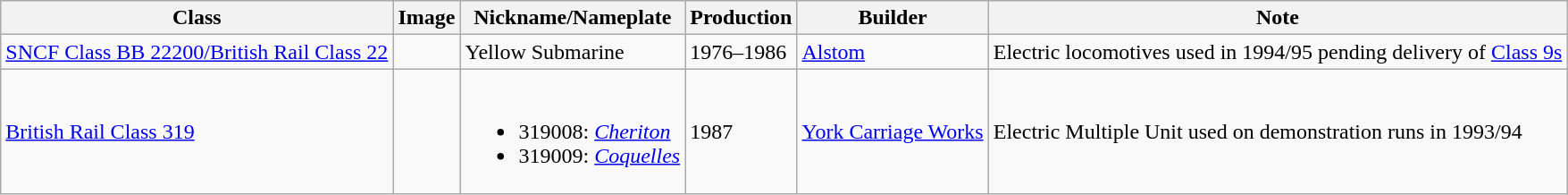<table class="wikitable">
<tr>
<th>Class</th>
<th>Image</th>
<th>Nickname/Nameplate</th>
<th>Production</th>
<th>Builder</th>
<th>Note</th>
</tr>
<tr>
<td><a href='#'>SNCF Class BB 22200/British Rail Class 22</a></td>
<td></td>
<td>Yellow Submarine</td>
<td>1976–1986</td>
<td><a href='#'>Alstom</a></td>
<td>Electric locomotives used in 1994/95 pending delivery of <a href='#'>Class 9s</a></td>
</tr>
<tr>
<td><a href='#'>British Rail Class 319</a></td>
<td></td>
<td><br><ul><li>319008: <em><a href='#'>Cheriton</a></em></li><li>319009: <em><a href='#'>Coquelles</a></em></li></ul></td>
<td>1987</td>
<td><a href='#'>York Carriage Works</a></td>
<td>Electric Multiple Unit used on demonstration runs in 1993/94</td>
</tr>
</table>
